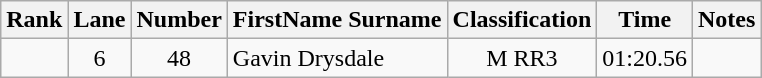<table class="wikitable sortable" style="text-align:center">
<tr>
<th>Rank</th>
<th>Lane</th>
<th>Number</th>
<th>FirstName Surname</th>
<th>Classification</th>
<th>Time</th>
<th>Notes</th>
</tr>
<tr>
<td></td>
<td>6</td>
<td>48</td>
<td style="text-align:left"> Gavin Drysdale</td>
<td>M RR3</td>
<td>01:20.56</td>
<td></td>
</tr>
</table>
